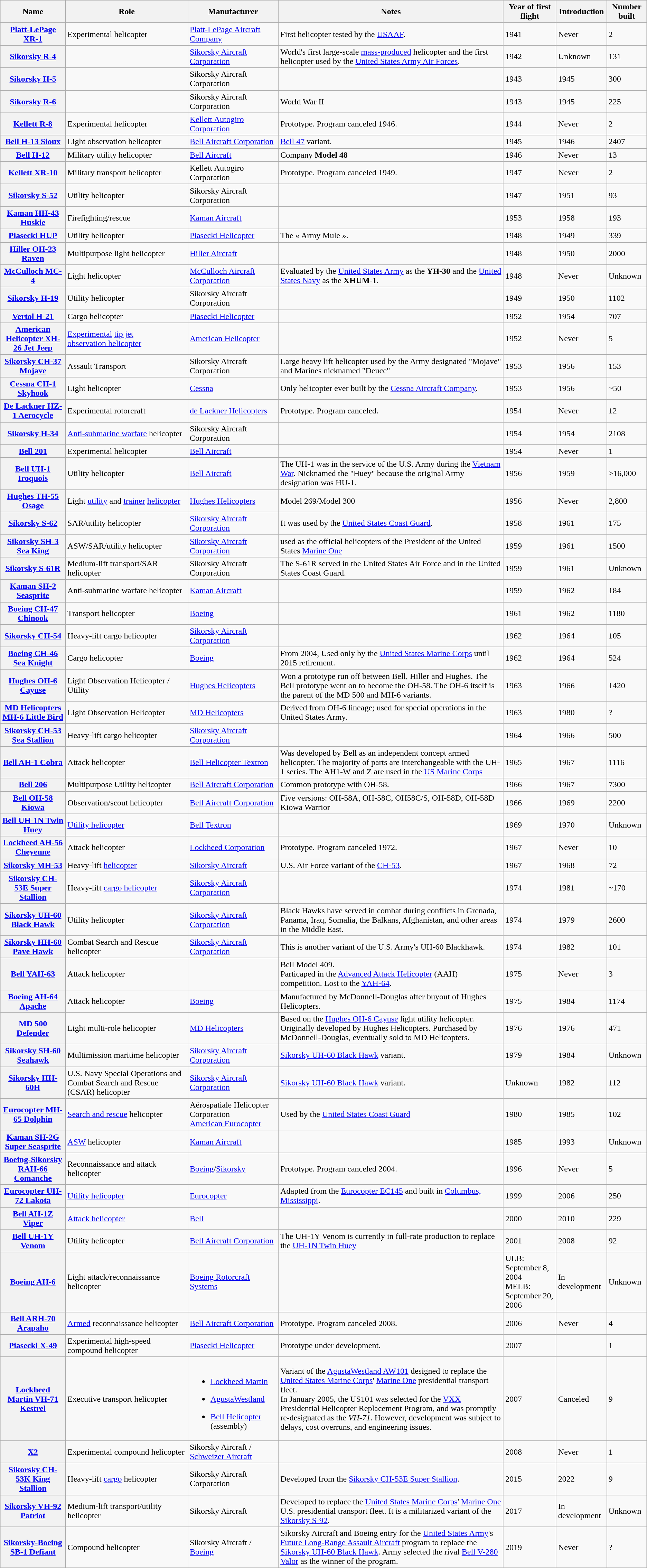<table class="wikitable sortable">
<tr>
<th>Name</th>
<th>Role</th>
<th>Manufacturer</th>
<th>Notes</th>
<th>Year of first flight</th>
<th>Introduction</th>
<th>Number built</th>
</tr>
<tr>
<th><a href='#'>Platt-LePage XR-1</a></th>
<td>Experimental helicopter</td>
<td><a href='#'>Platt-LePage Aircraft Company</a></td>
<td>First helicopter tested by the <a href='#'>USAAF</a>.</td>
<td>1941</td>
<td>Never</td>
<td>2</td>
</tr>
<tr>
<th align="center"><a href='#'>Sikorsky R-4</a></th>
<td></td>
<td><a href='#'>Sikorsky Aircraft Corporation</a></td>
<td>World's first large-scale <a href='#'>mass-produced</a> helicopter and the first helicopter used by the <a href='#'>United States Army Air Forces</a>.</td>
<td>1942</td>
<td>Unknown</td>
<td>131</td>
</tr>
<tr>
<th align=center><a href='#'>Sikorsky H-5</a></th>
<td></td>
<td>Sikorsky Aircraft Corporation</td>
<td></td>
<td>1943</td>
<td>1945</td>
<td>300</td>
</tr>
<tr>
<th align=center><a href='#'>Sikorsky R-6</a></th>
<td></td>
<td>Sikorsky Aircraft Corporation</td>
<td>World War II</td>
<td>1943</td>
<td>1945</td>
<td>225</td>
</tr>
<tr>
<th align=center><a href='#'>Kellett R-8</a></th>
<td>Experimental helicopter</td>
<td><a href='#'>Kellett Autogiro Corporation</a></td>
<td>Prototype. Program canceled 1946.</td>
<td>1944</td>
<td>Never</td>
<td>2</td>
</tr>
<tr>
<th align=center><a href='#'>Bell H-13 Sioux</a></th>
<td>Light observation helicopter</td>
<td><a href='#'>Bell Aircraft Corporation</a></td>
<td><a href='#'>Bell 47</a> variant.</td>
<td>1945</td>
<td>1946</td>
<td>2407</td>
</tr>
<tr>
<th><a href='#'>Bell H-12</a></th>
<td>Military utility helicopter</td>
<td><a href='#'>Bell Aircraft</a></td>
<td>Company <strong>Model 48</strong></td>
<td>1946</td>
<td>Never</td>
<td>13</td>
</tr>
<tr>
<th align=center><a href='#'>Kellett XR-10</a></th>
<td>Military transport helicopter</td>
<td>Kellett Autogiro Corporation</td>
<td>Prototype. Program canceled 1949.</td>
<td>1947</td>
<td>Never</td>
<td>2</td>
</tr>
<tr>
<th align=center><a href='#'>Sikorsky S-52</a></th>
<td>Utility helicopter</td>
<td>Sikorsky Aircraft Corporation</td>
<td></td>
<td>1947</td>
<td>1951</td>
<td>93</td>
</tr>
<tr>
<th align=center><a href='#'>Kaman HH-43 Huskie</a></th>
<td>Firefighting/rescue</td>
<td><a href='#'>Kaman Aircraft</a></td>
<td></td>
<td>1953</td>
<td>1958</td>
<td>193</td>
</tr>
<tr>
<th align=center><a href='#'>Piasecki HUP</a></th>
<td>Utility helicopter</td>
<td><a href='#'>Piasecki Helicopter</a></td>
<td>The « Army Mule ».</td>
<td>1948</td>
<td>1949</td>
<td>339</td>
</tr>
<tr>
<th align=center><a href='#'>Hiller OH-23 Raven</a></th>
<td>Multipurpose light helicopter</td>
<td><a href='#'>Hiller Aircraft</a></td>
<td></td>
<td>1948</td>
<td>1950</td>
<td>2000</td>
</tr>
<tr>
<th><a href='#'>McCulloch MC-4</a></th>
<td>Light helicopter</td>
<td><a href='#'>McCulloch Aircraft Corporation</a></td>
<td>Evaluated by the <a href='#'>United States Army</a> as the <strong>YH-30</strong> and the <a href='#'>United States Navy</a> as the <strong>XHUM-1</strong>.</td>
<td>1948</td>
<td>Never</td>
<td>Unknown</td>
</tr>
<tr>
<th align=center><a href='#'>Sikorsky H-19</a></th>
<td>Utility helicopter</td>
<td>Sikorsky Aircraft Corporation</td>
<td></td>
<td>1949</td>
<td>1950</td>
<td>1102</td>
</tr>
<tr>
<th align=center><a href='#'>Vertol H-21</a></th>
<td>Cargo helicopter</td>
<td><a href='#'>Piasecki Helicopter</a></td>
<td></td>
<td>1952</td>
<td>1954</td>
<td>707</td>
</tr>
<tr>
<th><a href='#'>American Helicopter XH-26 Jet Jeep</a></th>
<td><a href='#'>Experimental</a> <a href='#'>tip jet</a><br><a href='#'>observation helicopter</a></td>
<td><a href='#'>American Helicopter</a></td>
<td></td>
<td>1952</td>
<td>Never</td>
<td>5</td>
</tr>
<tr>
<th align=center><a href='#'>Sikorsky CH-37 Mojave</a></th>
<td>Assault Transport</td>
<td>Sikorsky Aircraft Corporation</td>
<td>Large heavy lift helicopter used by the Army designated "Mojave" and Marines nicknamed "Deuce"</td>
<td>1953</td>
<td>1956</td>
<td>153</td>
</tr>
<tr>
<th><a href='#'>Cessna CH-1 Skyhook</a></th>
<td>Light helicopter</td>
<td><a href='#'>Cessna</a></td>
<td>Only helicopter ever built by the <a href='#'>Cessna Aircraft Company</a>.</td>
<td>1953</td>
<td>1956</td>
<td>~50</td>
</tr>
<tr>
<th align=center><a href='#'>De Lackner HZ-1 Aerocycle</a></th>
<td>Experimental rotorcraft</td>
<td><a href='#'>de Lackner Helicopters</a></td>
<td>Prototype. Program canceled.</td>
<td>1954</td>
<td>Never</td>
<td>12</td>
</tr>
<tr>
<th align=center><a href='#'>Sikorsky H-34</a></th>
<td><a href='#'>Anti-submarine warfare</a> helicopter</td>
<td>Sikorsky Aircraft Corporation</td>
<td></td>
<td>1954</td>
<td>1954</td>
<td>2108</td>
</tr>
<tr>
<th><a href='#'>Bell 201</a></th>
<td>Experimental helicopter</td>
<td><a href='#'>Bell Aircraft</a></td>
<td></td>
<td>1954</td>
<td>Never</td>
<td>1</td>
</tr>
<tr>
<th align="center"><a href='#'>Bell UH-1 Iroquois</a></th>
<td>Utility helicopter</td>
<td><a href='#'>Bell Aircraft</a></td>
<td>The UH-1 was in the service of the U.S. Army during the <a href='#'>Vietnam War</a>. Nicknamed the "Huey" because the original Army designation was HU-1.</td>
<td>1956</td>
<td>1959</td>
<td>>16,000</td>
</tr>
<tr>
<th><a href='#'>Hughes TH-55 Osage</a></th>
<td>Light <a href='#'>utility</a> and <a href='#'>trainer</a> <a href='#'>helicopter</a></td>
<td><a href='#'>Hughes Helicopters</a></td>
<td>Model 269/Model 300</td>
<td>1956</td>
<td>Never</td>
<td>2,800</td>
</tr>
<tr>
<th align=center><a href='#'>Sikorsky S-62</a></th>
<td>SAR/utility helicopter</td>
<td><a href='#'>Sikorsky Aircraft Corporation</a></td>
<td>It was used by the <a href='#'>United States Coast Guard</a>.</td>
<td>1958</td>
<td>1961</td>
<td>175</td>
</tr>
<tr>
<th align=center><a href='#'>Sikorsky SH-3 Sea King</a></th>
<td>ASW/SAR/utility helicopter</td>
<td><a href='#'>Sikorsky Aircraft Corporation</a></td>
<td>used as the official helicopters of the President of the United States <a href='#'>Marine One</a></td>
<td>1959</td>
<td>1961</td>
<td>1500</td>
</tr>
<tr>
<th align=center><a href='#'>Sikorsky S-61R</a></th>
<td>Medium-lift transport/SAR helicopter</td>
<td>Sikorsky Aircraft Corporation</td>
<td>The S-61R served in the United States Air Force and in the United States Coast Guard.</td>
<td>1959</td>
<td>1961</td>
<td>Unknown</td>
</tr>
<tr>
<th align=center><a href='#'>Kaman SH-2 Seasprite</a></th>
<td>Anti-submarine warfare helicopter</td>
<td><a href='#'>Kaman Aircraft</a></td>
<td></td>
<td>1959</td>
<td>1962</td>
<td>184</td>
</tr>
<tr>
<th align=center><a href='#'>Boeing CH-47 Chinook</a></th>
<td>Transport helicopter</td>
<td><a href='#'>Boeing</a></td>
<td></td>
<td>1961</td>
<td>1962</td>
<td>1180</td>
</tr>
<tr>
<th align=center><a href='#'>Sikorsky CH-54</a></th>
<td>Heavy-lift cargo helicopter</td>
<td><a href='#'>Sikorsky Aircraft Corporation</a></td>
<td></td>
<td>1962</td>
<td>1964</td>
<td>105</td>
</tr>
<tr>
<th align=center><a href='#'>Boeing CH-46 Sea Knight</a></th>
<td>Cargo helicopter</td>
<td><a href='#'>Boeing</a></td>
<td>From 2004, Used only by the <a href='#'>United States Marine Corps</a> until 2015 retirement.</td>
<td>1962</td>
<td>1964</td>
<td>524</td>
</tr>
<tr>
<th align=center><a href='#'>Hughes OH-6 Cayuse</a></th>
<td>Light Observation Helicopter / Utility</td>
<td><a href='#'>Hughes Helicopters</a></td>
<td>Won a prototype run off between Bell, Hiller and Hughes. The Bell prototype went on to become the OH-58. The OH-6 itself is the parent of the MD 500 and MH-6 variants.</td>
<td>1963</td>
<td>1966</td>
<td>1420</td>
</tr>
<tr>
<th align=center><a href='#'>MD Helicopters MH-6 Little Bird</a></th>
<td>Light Observation Helicopter</td>
<td><a href='#'>MD Helicopters</a></td>
<td>Derived from OH-6 lineage; used for special operations in the United States Army.</td>
<td>1963</td>
<td>1980</td>
<td>?</td>
</tr>
<tr>
<th align=center><a href='#'>Sikorsky CH-53 Sea Stallion</a></th>
<td>Heavy-lift cargo helicopter</td>
<td><a href='#'>Sikorsky Aircraft Corporation</a></td>
<td></td>
<td>1964</td>
<td>1966</td>
<td>500</td>
</tr>
<tr>
<th align=center><a href='#'>Bell AH-1 Cobra</a></th>
<td>Attack helicopter</td>
<td><a href='#'>Bell Helicopter Textron</a></td>
<td>Was developed by Bell as an independent concept armed helicopter. The majority of parts are interchangeable with the UH-1 series. The AH1-W and Z are used in the <a href='#'>US Marine Corps</a></td>
<td>1965</td>
<td>1967</td>
<td>1116</td>
</tr>
<tr>
<th align=center><a href='#'>Bell 206</a></th>
<td>Multipurpose Utility helicopter</td>
<td><a href='#'>Bell Aircraft Corporation</a></td>
<td>Common prototype with OH-58.</td>
<td>1966</td>
<td>1967</td>
<td>7300</td>
</tr>
<tr>
<th align=center><a href='#'>Bell OH-58 Kiowa</a></th>
<td>Observation/scout helicopter</td>
<td><a href='#'>Bell Aircraft Corporation</a></td>
<td>Five versions: OH-58A, OH-58C, OH58C/S, OH-58D, OH-58D Kiowa Warrior</td>
<td>1966</td>
<td>1969</td>
<td>2200</td>
</tr>
<tr>
<th><a href='#'>Bell UH-1N Twin Huey</a></th>
<td><a href='#'>Utility helicopter</a></td>
<td><a href='#'>Bell Textron</a></td>
<td></td>
<td>1969</td>
<td>1970</td>
<td>Unknown</td>
</tr>
<tr>
<th align=center><a href='#'>Lockheed AH-56 Cheyenne</a></th>
<td>Attack helicopter</td>
<td><a href='#'>Lockheed Corporation</a></td>
<td>Prototype. Program canceled 1972.</td>
<td>1967</td>
<td>Never</td>
<td>10</td>
</tr>
<tr>
<th><a href='#'>Sikorsky MH-53</a></th>
<td>Heavy-lift <a href='#'>helicopter</a></td>
<td><a href='#'>Sikorsky Aircraft</a></td>
<td>U.S. Air Force variant of the <a href='#'>CH-53</a>.</td>
<td>1967</td>
<td>1968</td>
<td>72</td>
</tr>
<tr>
<th><a href='#'>Sikorsky CH-53E Super Stallion</a></th>
<td>Heavy-lift <a href='#'>cargo helicopter</a></td>
<td><a href='#'>Sikorsky Aircraft Corporation</a></td>
<td></td>
<td>1974</td>
<td>1981</td>
<td>~170</td>
</tr>
<tr>
<th align=center><a href='#'>Sikorsky UH-60 Black Hawk</a></th>
<td>Utility helicopter</td>
<td><a href='#'>Sikorsky Aircraft Corporation</a></td>
<td>Black Hawks have served in combat during conflicts in Grenada, Panama, Iraq, Somalia, the Balkans, Afghanistan, and other areas in the Middle East.</td>
<td>1974</td>
<td>1979</td>
<td>2600</td>
</tr>
<tr>
<th align=center><a href='#'>Sikorsky HH-60 Pave Hawk</a></th>
<td>Combat Search and Rescue helicopter</td>
<td><a href='#'>Sikorsky Aircraft Corporation</a></td>
<td>This is another variant of the U.S. Army's UH-60 Blackhawk.</td>
<td>1974</td>
<td>1982</td>
<td>101</td>
</tr>
<tr>
<th><a href='#'>Bell YAH-63</a></th>
<td>Attack helicopter</td>
<td></td>
<td>Bell Model 409.<br>Particaped in the <a href='#'>Advanced Attack Helicopter</a> (AAH) competition. Lost to the <a href='#'>YAH-64</a>.</td>
<td>1975</td>
<td>Never</td>
<td>3</td>
</tr>
<tr>
<th align="center"><a href='#'>Boeing AH-64 Apache</a></th>
<td>Attack helicopter</td>
<td><a href='#'>Boeing</a></td>
<td>Manufactured by McDonnell-Douglas after buyout of Hughes Helicopters.</td>
<td>1975</td>
<td>1984</td>
<td>1174</td>
</tr>
<tr>
<th align="center"><a href='#'>MD 500 Defender</a></th>
<td>Light multi-role helicopter</td>
<td><a href='#'>MD Helicopters</a></td>
<td>Based on the <a href='#'>Hughes OH-6 Cayuse</a> light utility helicopter. Originally developed by Hughes Helicopters. Purchased by McDonnell-Douglas, eventually sold to MD Helicopters.</td>
<td>1976</td>
<td>1976</td>
<td>471</td>
</tr>
<tr>
<th align="center"><a href='#'>Sikorsky SH-60 Seahawk</a></th>
<td>Multimission maritime helicopter</td>
<td><a href='#'>Sikorsky Aircraft Corporation</a></td>
<td><a href='#'>Sikorsky UH-60 Black Hawk</a> variant.</td>
<td>1979</td>
<td>1984</td>
<td>Unknown</td>
</tr>
<tr>
<th align="center"><a href='#'>Sikorsky HH-60H</a></th>
<td>U.S. Navy Special Operations and Combat Search and Rescue (CSAR) helicopter</td>
<td><a href='#'>Sikorsky Aircraft Corporation</a></td>
<td><a href='#'>Sikorsky UH-60 Black Hawk</a> variant.</td>
<td>Unknown</td>
<td>1982</td>
<td>112</td>
</tr>
<tr>
<th><a href='#'>Eurocopter MH-65 Dolphin</a></th>
<td><a href='#'>Search and rescue</a> helicopter</td>
<td>Aérospatiale Helicopter Corporation<br><a href='#'>American Eurocopter</a></td>
<td>Used by the <a href='#'>United States Coast Guard</a></td>
<td>1980</td>
<td>1985</td>
<td>102</td>
</tr>
<tr>
<th><strong><a href='#'>Kaman SH-2G Super Seasprite</a></strong></th>
<td><a href='#'>ASW</a> helicopter</td>
<td><a href='#'>Kaman Aircraft</a></td>
<td></td>
<td>1985</td>
<td>1993</td>
<td>Unknown</td>
</tr>
<tr>
<th align="center"><a href='#'>Boeing-Sikorsky RAH-66 Comanche</a></th>
<td>Reconnaissance and attack helicopter</td>
<td><a href='#'>Boeing</a>/<a href='#'>Sikorsky</a></td>
<td>Prototype. Program canceled  2004.</td>
<td>1996</td>
<td>Never</td>
<td>5</td>
</tr>
<tr>
<th align=center><a href='#'>Eurocopter UH-72 Lakota</a></th>
<td><a href='#'>Utility helicopter</a></td>
<td><a href='#'>Eurocopter</a></td>
<td>Adapted from the <a href='#'>Eurocopter EC145</a> and built in <a href='#'>Columbus, Mississippi</a>.</td>
<td>1999</td>
<td>2006</td>
<td>250</td>
</tr>
<tr>
<th align=center><a href='#'>Bell AH-1Z Viper</a></th>
<td><a href='#'>Attack helicopter</a></td>
<td><a href='#'>Bell</a></td>
<td></td>
<td>2000</td>
<td>2010</td>
<td>229</td>
</tr>
<tr>
<th align=center><a href='#'>Bell UH-1Y Venom</a></th>
<td>Utility helicopter</td>
<td><a href='#'>Bell Aircraft Corporation</a></td>
<td>The UH-1Y Venom is currently in full-rate production to replace the <a href='#'>UH-1N Twin Huey</a></td>
<td>2001</td>
<td>2008</td>
<td>92</td>
</tr>
<tr>
<th><a href='#'>Boeing AH-6</a></th>
<td>Light attack/reconnaissance helicopter</td>
<td><a href='#'>Boeing Rotorcraft Systems</a></td>
<td></td>
<td>ULB: September 8, 2004<br>MELB: September 20, 2006</td>
<td>In development</td>
<td>Unknown</td>
</tr>
<tr>
<th align=center><a href='#'>Bell ARH-70 Arapaho</a></th>
<td><a href='#'>Armed</a> reconnaissance helicopter</td>
<td><a href='#'>Bell Aircraft Corporation</a></td>
<td>Prototype. Program canceled 2008.</td>
<td>2006</td>
<td>Never</td>
<td>4</td>
</tr>
<tr>
<th align=center><a href='#'>Piasecki X-49</a></th>
<td>Experimental high-speed compound helicopter</td>
<td><a href='#'>Piasecki Helicopter</a></td>
<td>Prototype under development.</td>
<td>2007</td>
<td></td>
<td>1</td>
</tr>
<tr>
<th><a href='#'>Lockheed Martin VH-71 Kestrel</a></th>
<td>Executive transport helicopter</td>
<td><br><ul><li><a href='#'>Lockheed Martin</a></li></ul><ul><li><a href='#'>AgustaWestland</a></li></ul><ul><li><a href='#'>Bell Helicopter</a> (assembly)</li></ul></td>
<td>Variant of the <a href='#'>AgustaWestland AW101</a> designed to replace the <a href='#'>United States Marine Corps</a>' <a href='#'>Marine One</a> presidential transport fleet.<br>In January 2005, the US101 was selected for the <a href='#'>VXX</a> Presidential Helicopter Replacement Program, and was promptly re-designated as the <em>VH-71</em>. However, development was subject to delays, cost overruns, and engineering issues.</td>
<td>2007</td>
<td>Canceled</td>
<td>9</td>
</tr>
<tr>
<th><a href='#'>X2</a></th>
<td>Experimental compound helicopter</td>
<td>Sikorsky Aircraft / <a href='#'>Schweizer Aircraft</a></td>
<td></td>
<td>2008</td>
<td>Never</td>
<td>1</td>
</tr>
<tr>
<th><a href='#'>Sikorsky CH-53K King Stallion</a></th>
<td>Heavy-lift <a href='#'>cargo</a> helicopter</td>
<td>Sikorsky Aircraft Corporation</td>
<td>Developed from the <a href='#'>Sikorsky CH-53E Super Stallion</a>.<br></td>
<td>2015</td>
<td>2022</td>
<td>9</td>
</tr>
<tr>
<th><a href='#'>Sikorsky VH-92 Patriot</a></th>
<td>Medium-lift transport/utility helicopter</td>
<td>Sikorsky Aircraft</td>
<td>Developed to replace the <a href='#'>United States Marine Corps</a>' <a href='#'>Marine One</a> U.S. presidential transport fleet. It is a militarized variant of the <a href='#'>Sikorsky S-92</a>.</td>
<td>2017</td>
<td>In development</td>
<td>Unknown</td>
</tr>
<tr>
<th><a href='#'>Sikorsky-Boeing SB-1 Defiant</a></th>
<td>Compound helicopter</td>
<td>Sikorsky Aircraft / <a href='#'>Boeing</a></td>
<td>Sikorsky Aircraft and Boeing entry for the <a href='#'>United States Army</a>'s <a href='#'>Future Long-Range Assault Aircraft</a> program to replace the <a href='#'>Sikorsky UH-60 Black Hawk</a>. Army selected the rival <a href='#'>Bell V-280 Valor</a> as the winner of the program.</td>
<td>2019</td>
<td>Never</td>
<td>?</td>
</tr>
</table>
